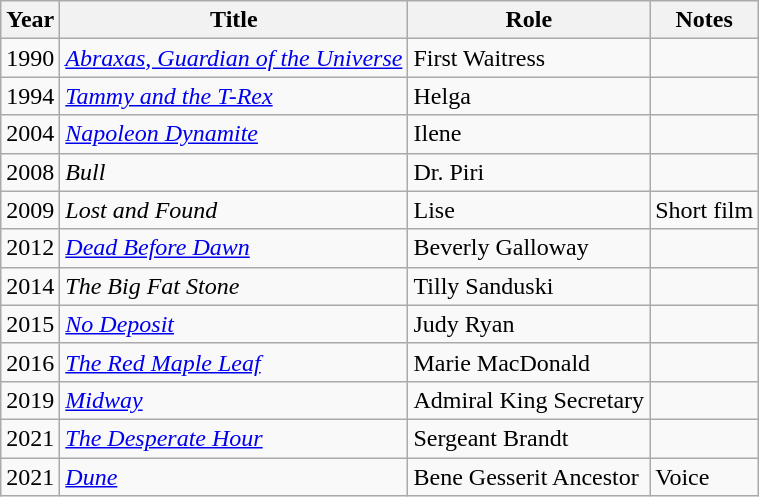<table class="wikitable sortable">
<tr>
<th>Year</th>
<th>Title</th>
<th>Role</th>
<th class="unsortable">Notes</th>
</tr>
<tr>
<td>1990</td>
<td><em><a href='#'>Abraxas, Guardian of the Universe</a></em></td>
<td>First Waitress</td>
<td></td>
</tr>
<tr>
<td>1994</td>
<td><em><a href='#'>Tammy and the T-Rex</a></em></td>
<td>Helga</td>
<td></td>
</tr>
<tr>
<td>2004</td>
<td><em><a href='#'>Napoleon Dynamite</a></em></td>
<td>Ilene</td>
<td></td>
</tr>
<tr>
<td>2008</td>
<td><em>Bull</em></td>
<td>Dr. Piri</td>
<td></td>
</tr>
<tr>
<td>2009</td>
<td><em>Lost and Found</em></td>
<td>Lise</td>
<td>Short film</td>
</tr>
<tr>
<td>2012</td>
<td><em><a href='#'>Dead Before Dawn</a></em></td>
<td>Beverly Galloway</td>
<td></td>
</tr>
<tr>
<td>2014</td>
<td data-sort-value="Big Fat Stone, The"><em>The Big Fat Stone</em></td>
<td>Tilly Sanduski</td>
<td></td>
</tr>
<tr>
<td>2015</td>
<td><em><a href='#'>No Deposit</a></em></td>
<td>Judy Ryan</td>
<td></td>
</tr>
<tr>
<td>2016</td>
<td data-sort-value="Red Maple Leaf, The"><em><a href='#'>The Red Maple Leaf</a></em></td>
<td>Marie MacDonald</td>
<td></td>
</tr>
<tr>
<td>2019</td>
<td><em><a href='#'>Midway</a></em></td>
<td>Admiral King Secretary</td>
<td></td>
</tr>
<tr>
<td>2021</td>
<td data-sort-value="Desperate Hour, The"><em><a href='#'>The Desperate Hour</a></em></td>
<td>Sergeant Brandt</td>
<td></td>
</tr>
<tr>
<td>2021</td>
<td><em><a href='#'>Dune</a></em></td>
<td>Bene Gesserit Ancestor</td>
<td>Voice</td>
</tr>
</table>
